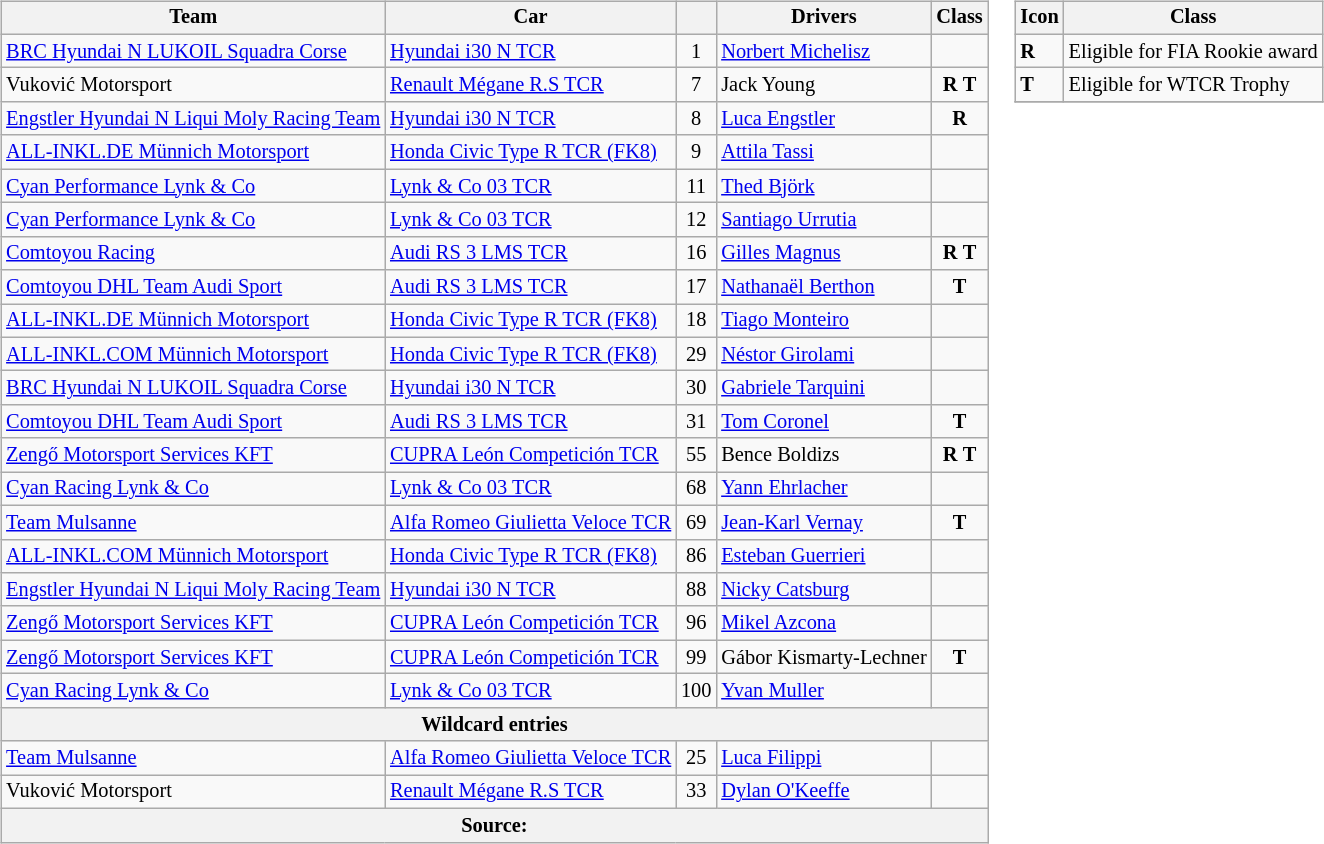<table>
<tr>
<td><br><table class="wikitable" style="font-size: 85%;">
<tr>
<th>Team</th>
<th>Car</th>
<th></th>
<th>Drivers</th>
<th>Class</th>
</tr>
<tr>
<td> <a href='#'>BRC Hyundai N LUKOIL Squadra Corse</a></td>
<td><a href='#'>Hyundai i30 N TCR</a></td>
<td align="center">1</td>
<td> <a href='#'>Norbert Michelisz</a></td>
<td></td>
</tr>
<tr>
<td> Vuković Motorsport</td>
<td><a href='#'>Renault Mégane R.S TCR</a></td>
<td align="center">7</td>
<td> Jack Young</td>
<td align="center"><strong><span>R</span></strong> <strong><span>T</span></strong></td>
</tr>
<tr>
<td> <a href='#'>Engstler Hyundai N Liqui Moly Racing Team</a></td>
<td><a href='#'>Hyundai i30 N TCR</a></td>
<td align="center">8</td>
<td> <a href='#'>Luca Engstler</a></td>
<td align="center"><strong><span>R</span></strong></td>
</tr>
<tr>
<td> <a href='#'>ALL-INKL.DE Münnich Motorsport</a></td>
<td><a href='#'>Honda Civic Type R TCR (FK8)</a></td>
<td align="center">9</td>
<td> <a href='#'>Attila Tassi</a></td>
<td></td>
</tr>
<tr>
<td> <a href='#'>Cyan Performance Lynk & Co</a></td>
<td><a href='#'>Lynk & Co 03 TCR</a></td>
<td align="center">11</td>
<td> <a href='#'>Thed Björk</a></td>
<td></td>
</tr>
<tr>
<td> <a href='#'>Cyan Performance Lynk & Co</a></td>
<td><a href='#'>Lynk & Co 03 TCR</a></td>
<td align="center">12</td>
<td> <a href='#'>Santiago Urrutia</a></td>
<td></td>
</tr>
<tr>
<td> <a href='#'>Comtoyou Racing</a></td>
<td><a href='#'>Audi RS 3 LMS TCR</a></td>
<td align="center">16</td>
<td> <a href='#'>Gilles Magnus</a></td>
<td align="center"><strong><span>R</span></strong> <strong><span>T</span></strong></td>
</tr>
<tr>
<td> <a href='#'>Comtoyou DHL Team Audi Sport</a></td>
<td><a href='#'>Audi RS 3 LMS TCR</a></td>
<td align="center">17</td>
<td> <a href='#'>Nathanaël Berthon</a></td>
<td align="center"><strong><span>T</span></strong></td>
</tr>
<tr>
<td> <a href='#'>ALL-INKL.DE Münnich Motorsport</a></td>
<td><a href='#'>Honda Civic Type R TCR (FK8)</a></td>
<td align="center">18</td>
<td> <a href='#'>Tiago Monteiro</a></td>
<td></td>
</tr>
<tr>
<td> <a href='#'>ALL-INKL.COM Münnich Motorsport</a></td>
<td><a href='#'>Honda Civic Type R TCR (FK8)</a></td>
<td align="center">29</td>
<td> <a href='#'>Néstor Girolami</a></td>
<td></td>
</tr>
<tr>
<td> <a href='#'>BRC Hyundai N LUKOIL Squadra Corse</a></td>
<td><a href='#'>Hyundai i30 N TCR</a></td>
<td align="center">30</td>
<td> <a href='#'>Gabriele Tarquini</a></td>
<td></td>
</tr>
<tr>
<td> <a href='#'>Comtoyou DHL Team Audi Sport</a></td>
<td><a href='#'>Audi RS 3 LMS TCR</a></td>
<td align="center">31</td>
<td> <a href='#'>Tom Coronel</a></td>
<td align="center"><strong><span>T</span></strong></td>
</tr>
<tr>
<td> <a href='#'>Zengő Motorsport Services KFT</a></td>
<td><a href='#'>CUPRA León Competición TCR</a></td>
<td align="center">55</td>
<td> Bence Boldizs</td>
<td align="center"><strong><span>R</span></strong> <strong><span>T</span></strong></td>
</tr>
<tr>
<td> <a href='#'>Cyan Racing Lynk & Co</a></td>
<td><a href='#'>Lynk & Co 03 TCR</a></td>
<td align="center">68</td>
<td> <a href='#'>Yann Ehrlacher</a></td>
<td></td>
</tr>
<tr>
<td> <a href='#'>Team Mulsanne</a></td>
<td><a href='#'>Alfa Romeo Giulietta Veloce TCR</a></td>
<td align="center">69</td>
<td> <a href='#'>Jean-Karl Vernay</a></td>
<td align="center"><strong><span>T</span></strong></td>
</tr>
<tr>
<td> <a href='#'>ALL-INKL.COM Münnich Motorsport</a></td>
<td><a href='#'>Honda Civic Type R TCR (FK8)</a></td>
<td align="center">86</td>
<td> <a href='#'>Esteban Guerrieri</a></td>
<td></td>
</tr>
<tr>
<td> <a href='#'>Engstler Hyundai N Liqui Moly Racing Team</a></td>
<td><a href='#'>Hyundai i30 N TCR</a></td>
<td align="center">88</td>
<td> <a href='#'>Nicky Catsburg</a></td>
<td></td>
</tr>
<tr>
<td> <a href='#'>Zengő Motorsport Services KFT</a></td>
<td><a href='#'>CUPRA León Competición TCR</a></td>
<td align="center">96</td>
<td> <a href='#'>Mikel Azcona</a></td>
<td></td>
</tr>
<tr>
<td> <a href='#'>Zengő Motorsport Services KFT</a></td>
<td><a href='#'>CUPRA León Competición TCR</a></td>
<td align="center">99</td>
<td> Gábor Kismarty-Lechner</td>
<td align="center"><strong><span>T</span></strong></td>
</tr>
<tr>
<td> <a href='#'>Cyan Racing Lynk & Co</a></td>
<td><a href='#'>Lynk & Co 03 TCR</a></td>
<td align="center">100</td>
<td> <a href='#'>Yvan Muller</a></td>
<td></td>
</tr>
<tr>
<th colspan="5">Wildcard entries</th>
</tr>
<tr>
<td> <a href='#'>Team Mulsanne</a></td>
<td><a href='#'>Alfa Romeo Giulietta Veloce TCR</a></td>
<td align="center">25</td>
<td> <a href='#'>Luca Filippi</a></td>
<td></td>
</tr>
<tr>
<td> Vuković Motorsport</td>
<td><a href='#'>Renault Mégane R.S TCR</a></td>
<td align="center">33</td>
<td> <a href='#'>Dylan O'Keeffe</a></td>
<td></td>
</tr>
<tr>
<th colspan=5>Source:</th>
</tr>
</table>
</td>
<td valign="top"><br><table class="wikitable" style="font-size: 85%;">
<tr>
<th>Icon</th>
<th>Class</th>
</tr>
<tr>
<td><strong><span>R</span></strong></td>
<td>Eligible for FIA Rookie award</td>
</tr>
<tr>
<td><strong><span>T</span></strong></td>
<td>Eligible for WTCR Trophy</td>
</tr>
<tr>
</tr>
</table>
</td>
</tr>
</table>
